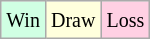<table class="wikitable">
<tr>
<td style="background:#d0ffe3;"><small>Win</small></td>
<td style="background:#ffffdd;"><small>Draw</small></td>
<td style="background:#ffd0e3;"><small>Loss</small></td>
</tr>
</table>
